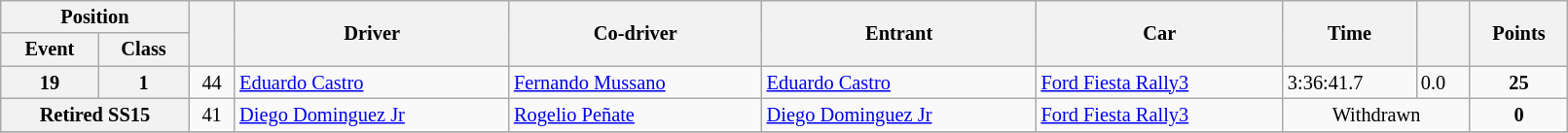<table class="wikitable" width=85% style="font-size: 85%;">
<tr>
<th colspan="2">Position</th>
<th rowspan="2"></th>
<th rowspan="2">Driver</th>
<th rowspan="2">Co-driver</th>
<th rowspan="2">Entrant</th>
<th rowspan="2">Car</th>
<th rowspan="2">Time</th>
<th rowspan="2"></th>
<th rowspan="2">Points</th>
</tr>
<tr>
<th>Event</th>
<th>Class</th>
</tr>
<tr>
<th>19</th>
<th>1</th>
<td align="center">44</td>
<td><a href='#'>Eduardo Castro</a></td>
<td><a href='#'>Fernando Mussano</a></td>
<td><a href='#'>Eduardo Castro</a></td>
<td><a href='#'>Ford Fiesta Rally3</a></td>
<td>3:36:41.7</td>
<td>0.0</td>
<td align="center"><strong>25</strong></td>
</tr>
<tr>
<th colspan="2">Retired SS15</th>
<td align="center">41</td>
<td><a href='#'>Diego Dominguez Jr</a></td>
<td><a href='#'>Rogelio Peñate</a></td>
<td><a href='#'>Diego Dominguez Jr</a></td>
<td><a href='#'>Ford Fiesta Rally3</a></td>
<td align="center" colspan="2">Withdrawn</td>
<td align="center"><strong>0</strong></td>
</tr>
<tr>
</tr>
</table>
